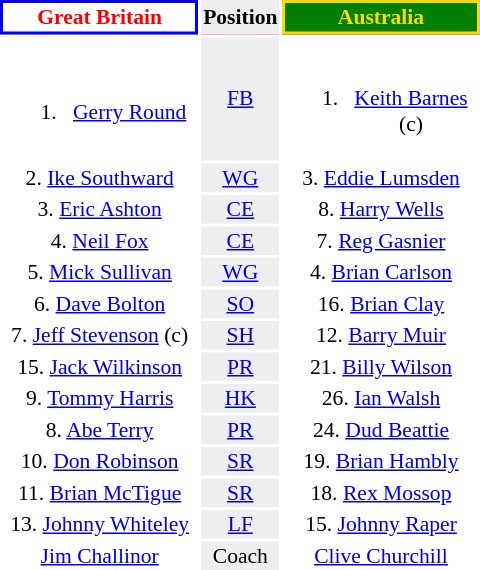<table align=right style="font-size:90%; margin-left:1em">
<tr bgcolor=#FF0033>
<th align="centre" width="126" style="border: 2px solid blue; background: white; color: red">Great Britain</th>
<th align="center" style="background: #eeeeee; color: black">Position</th>
<th align="centre" width="126" style="border: 2px solid gold; background: green; color: gold">Australia</th>
</tr>
<tr>
<td align="center"><br><ol><li><a href='#'>Gerry Round</a></li></ol></td>
<td align="center" style="background: #eeeeee"><a href='#'>FB</a></td>
<td align="center"><br><ol><li><a href='#'>Keith Barnes</a> (c)</li></ol></td>
</tr>
<tr>
<td align="center">2. <a href='#'>Ike Southward</a></td>
<td align="center" style="background: #eeeeee"><a href='#'>WG</a></td>
<td align="center">3. <a href='#'>Eddie Lumsden</a></td>
</tr>
<tr>
<td align="center">3. <a href='#'>Eric Ashton</a></td>
<td align="center" style="background: #eeeeee"><a href='#'>CE</a></td>
<td align="center">8. <a href='#'>Harry Wells</a></td>
</tr>
<tr>
<td align="center">4. <a href='#'>Neil Fox</a></td>
<td align="center" style="background: #eeeeee"><a href='#'>CE</a></td>
<td align="center">7. <a href='#'>Reg Gasnier</a></td>
</tr>
<tr>
<td align="center">5. <a href='#'>Mick Sullivan</a></td>
<td align="center" style="background: #eeeeee"><a href='#'>WG</a></td>
<td align="center">4. <a href='#'>Brian Carlson</a></td>
</tr>
<tr>
<td align="center">6. <a href='#'>Dave Bolton</a></td>
<td align="center" style="background: #eeeeee"><a href='#'>SO</a></td>
<td align="center">16. <a href='#'>Brian Clay</a></td>
</tr>
<tr>
<td align="center">7. <a href='#'>Jeff Stevenson</a> (c)</td>
<td align="center" style="background: #eeeeee"><a href='#'>SH</a></td>
<td align="center">12. <a href='#'>Barry Muir</a></td>
</tr>
<tr>
<td align="center">15. <a href='#'>Jack Wilkinson</a></td>
<td align="center" style="background: #eeeeee"><a href='#'>PR</a></td>
<td align="center">21. <a href='#'>Billy Wilson</a></td>
</tr>
<tr>
<td align="center">9. <a href='#'>Tommy Harris</a></td>
<td align="center" style="background: #eeeeee"><a href='#'>HK</a></td>
<td align="center">26. <a href='#'>Ian Walsh</a></td>
</tr>
<tr>
<td align="center">8. <a href='#'>Abe Terry</a></td>
<td align="center" style="background: #eeeeee"><a href='#'>PR</a></td>
<td align="center">24. <a href='#'>Dud Beattie</a></td>
</tr>
<tr>
<td align="center">10. <a href='#'>Don Robinson</a></td>
<td align="center" style="background: #eeeeee"><a href='#'>SR</a></td>
<td align="center">19. <a href='#'>Brian Hambly</a></td>
</tr>
<tr>
<td align="center">11. <a href='#'>Brian McTigue</a></td>
<td align="center" style="background: #eeeeee"><a href='#'>SR</a></td>
<td align="center">18. <a href='#'>Rex Mossop</a></td>
</tr>
<tr>
<td align="center">13. <a href='#'>Johnny Whiteley</a></td>
<td align="center" style="background: #eeeeee"><a href='#'>LF</a></td>
<td align="center">15. <a href='#'>Johnny Raper</a></td>
</tr>
<tr>
<td align="center"><a href='#'>Jim Challinor</a></td>
<td align="center" style="background: #eeeeee">Coach</td>
<td align="center"><a href='#'>Clive Churchill</a></td>
</tr>
</table>
